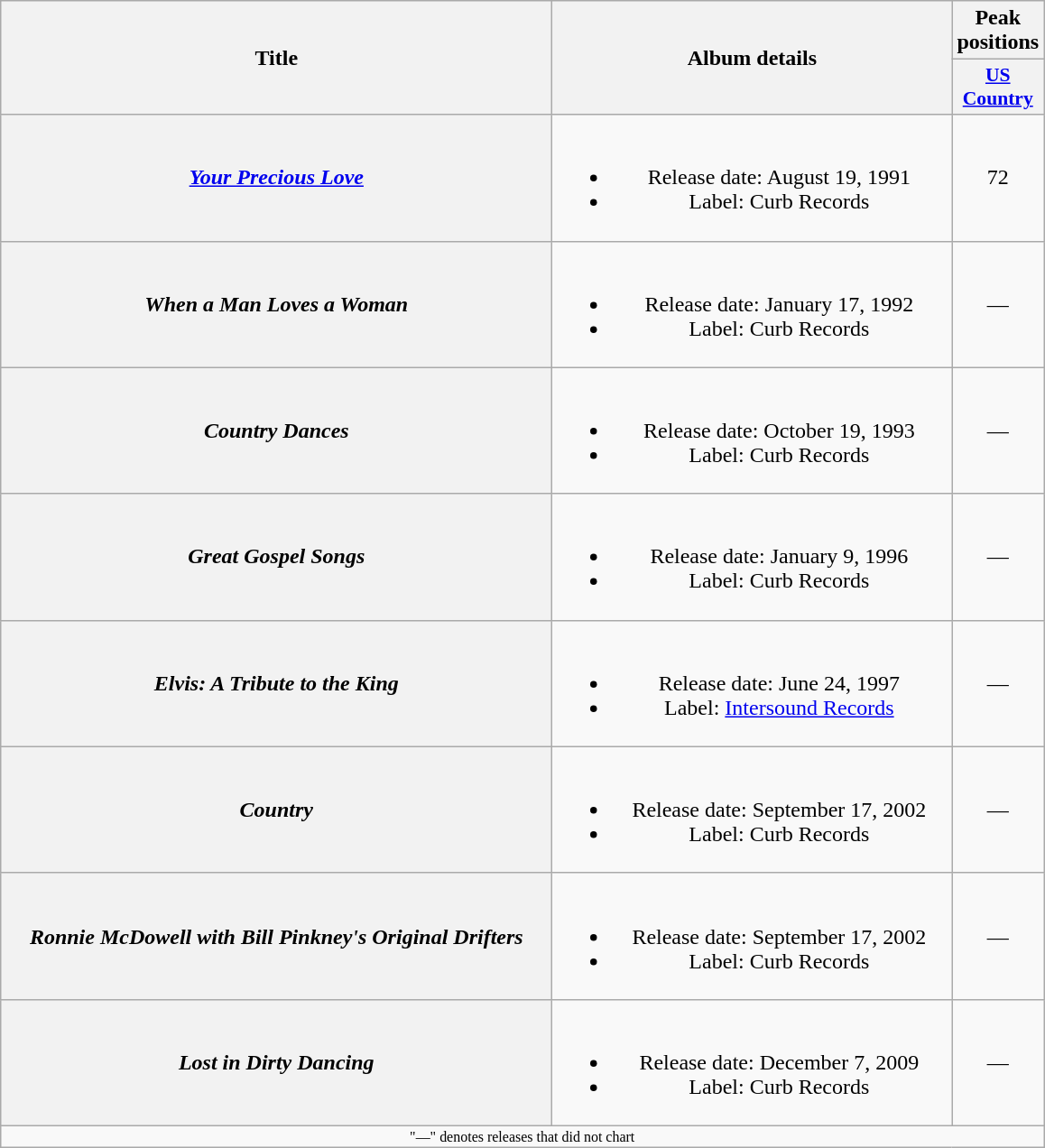<table class="wikitable plainrowheaders" style="text-align:center;">
<tr>
<th rowspan="2" style="width:25em;">Title</th>
<th rowspan="2" style="width:18em;">Album details</th>
<th>Peak<br>positions</th>
</tr>
<tr>
<th style="width:4em;font-size:90%;"><a href='#'>US Country</a></th>
</tr>
<tr>
<th scope="row"><em><a href='#'>Your Precious Love</a></em></th>
<td><br><ul><li>Release date: August 19, 1991</li><li>Label: Curb Records</li></ul></td>
<td>72</td>
</tr>
<tr>
<th scope="row"><em>When a Man Loves a Woman</em></th>
<td><br><ul><li>Release date: January 17, 1992</li><li>Label: Curb Records</li></ul></td>
<td>—</td>
</tr>
<tr>
<th scope="row"><em>Country Dances</em></th>
<td><br><ul><li>Release date: October 19, 1993</li><li>Label: Curb Records</li></ul></td>
<td>—</td>
</tr>
<tr>
<th scope="row"><em>Great Gospel Songs</em></th>
<td><br><ul><li>Release date: January 9, 1996</li><li>Label: Curb Records</li></ul></td>
<td>—</td>
</tr>
<tr>
<th scope="row"><em>Elvis: A Tribute to the King</em></th>
<td><br><ul><li>Release date: June 24, 1997</li><li>Label: <a href='#'>Intersound Records</a></li></ul></td>
<td>—</td>
</tr>
<tr>
<th scope="row"><em>Country</em></th>
<td><br><ul><li>Release date: September 17, 2002</li><li>Label: Curb Records</li></ul></td>
<td>—</td>
</tr>
<tr>
<th scope="row"><em>Ronnie McDowell with Bill Pinkney's Original Drifters</em></th>
<td><br><ul><li>Release date: September 17, 2002</li><li>Label: Curb Records</li></ul></td>
<td>—</td>
</tr>
<tr>
<th scope="row"><em>Lost in Dirty Dancing</em></th>
<td><br><ul><li>Release date: December 7, 2009</li><li>Label: Curb Records</li></ul></td>
<td>—</td>
</tr>
<tr>
<td colspan="3" style="font-size:8pt">"—" denotes releases that did not chart</td>
</tr>
</table>
